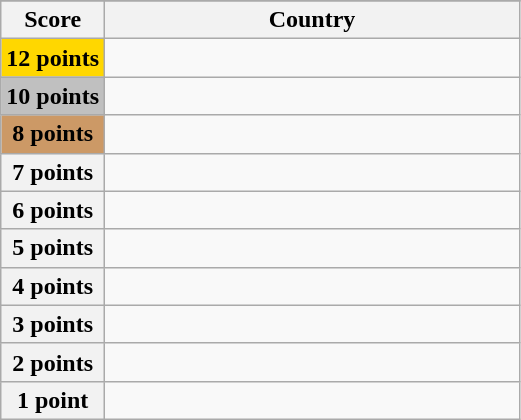<table class="wikitable">
<tr>
</tr>
<tr>
<th scope="col" width="20%">Score</th>
<th scope="col">Country</th>
</tr>
<tr>
<th scope="row" style="background:gold">12 points</th>
<td></td>
</tr>
<tr>
<th scope="row" style="background:silver">10 points</th>
<td></td>
</tr>
<tr>
<th scope="row" style="background:#CC9966">8 points</th>
<td></td>
</tr>
<tr>
<th scope="row">7 points</th>
<td></td>
</tr>
<tr>
<th scope="row">6 points</th>
<td></td>
</tr>
<tr>
<th scope="row">5 points</th>
<td></td>
</tr>
<tr>
<th scope="row">4 points</th>
<td></td>
</tr>
<tr>
<th scope="row">3 points</th>
<td></td>
</tr>
<tr>
<th scope="row">2 points</th>
<td></td>
</tr>
<tr>
<th scope="row">1 point</th>
<td></td>
</tr>
</table>
